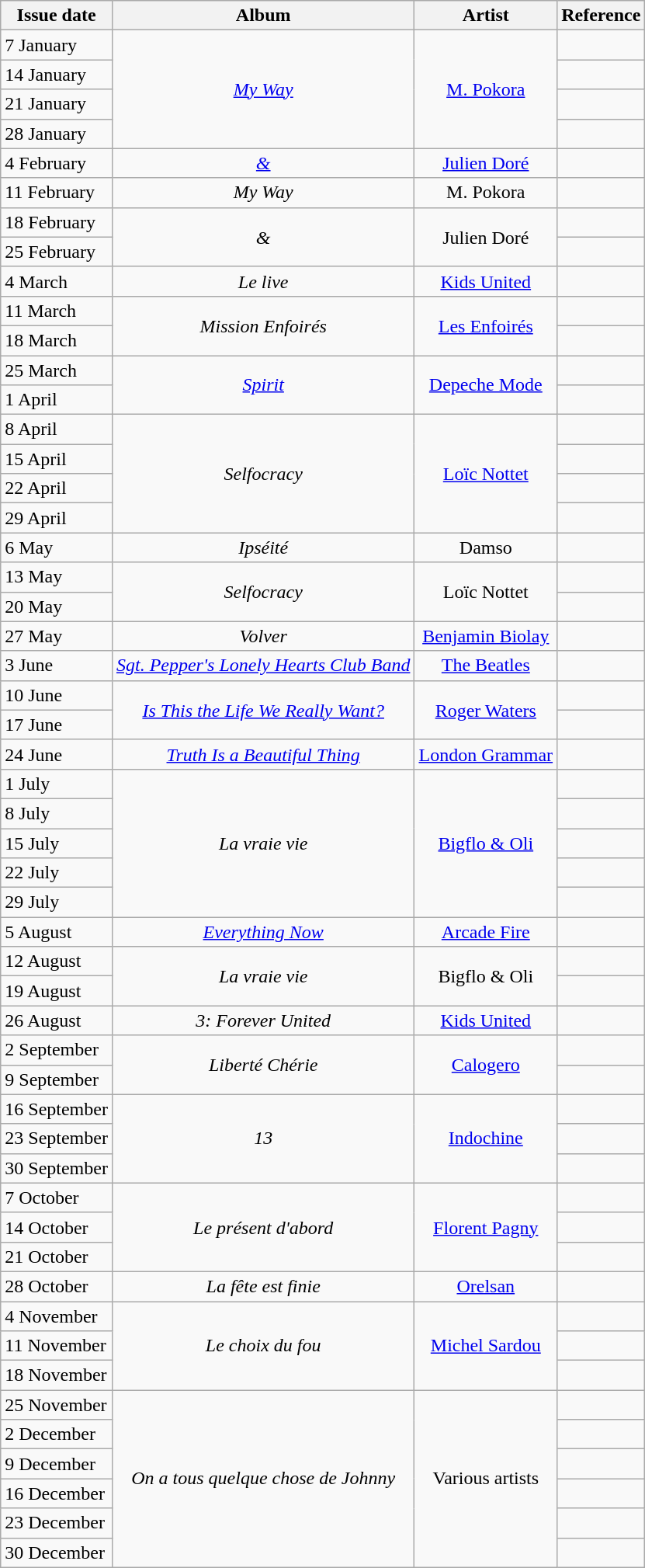<table class="wikitable">
<tr>
<th>Issue date</th>
<th>Album</th>
<th>Artist</th>
<th>Reference</th>
</tr>
<tr>
<td>7 January</td>
<td rowspan="4" align="center"><em><a href='#'>My Way</a></em></td>
<td rowspan="4" align="center"><a href='#'>M. Pokora</a></td>
<td align="center"></td>
</tr>
<tr>
<td>14 January</td>
<td align="center"></td>
</tr>
<tr>
<td>21 January</td>
<td align="center"></td>
</tr>
<tr>
<td>28 January</td>
<td align="center"></td>
</tr>
<tr>
<td>4 February</td>
<td align="center"><em><a href='#'>&</a></em></td>
<td align="center"><a href='#'>Julien Doré</a></td>
<td align="center"></td>
</tr>
<tr>
<td>11 February</td>
<td align="center"><em>My Way</em></td>
<td align="center">M. Pokora</td>
<td align="center"></td>
</tr>
<tr>
<td>18 February</td>
<td rowspan="2" align="center"><em>&</em></td>
<td rowspan="2" align="center">Julien Doré</td>
<td align="center"></td>
</tr>
<tr>
<td>25 February</td>
<td align="center"></td>
</tr>
<tr>
<td>4 March</td>
<td align="center"><em>Le live</em></td>
<td align="center"><a href='#'>Kids United</a></td>
<td align="center"></td>
</tr>
<tr>
<td>11 March</td>
<td rowspan="2" align="center"><em>Mission Enfoirés</em></td>
<td rowspan="2" align="center"><a href='#'>Les Enfoirés</a></td>
<td align="center"></td>
</tr>
<tr>
<td>18 March</td>
<td align="center"></td>
</tr>
<tr>
<td>25 March</td>
<td rowspan="2" align="center"><em><a href='#'>Spirit</a></em></td>
<td rowspan="2" align="center"><a href='#'>Depeche Mode</a></td>
<td align="center"></td>
</tr>
<tr>
<td>1 April</td>
<td align="center"></td>
</tr>
<tr>
<td>8 April</td>
<td rowspan="4" align="center"><em>Selfocracy</em></td>
<td rowspan="4" align="center"><a href='#'>Loïc Nottet</a></td>
<td align="center"></td>
</tr>
<tr>
<td>15 April</td>
<td align="center"></td>
</tr>
<tr>
<td>22 April</td>
<td align="center"></td>
</tr>
<tr>
<td>29 April</td>
<td align="center"></td>
</tr>
<tr>
<td>6 May</td>
<td align="center"><em>Ipséité</em></td>
<td align="center">Damso</td>
<td align="center"></td>
</tr>
<tr>
<td>13 May</td>
<td rowspan="2" align="center"><em>Selfocracy</em></td>
<td rowspan="2" align="center">Loïc Nottet</td>
<td align="center"></td>
</tr>
<tr>
<td>20 May</td>
<td align="center"></td>
</tr>
<tr>
<td>27 May</td>
<td align="center"><em>Volver</em></td>
<td align="center"><a href='#'>Benjamin Biolay</a></td>
<td align="center"></td>
</tr>
<tr>
<td>3 June</td>
<td align="center"><em><a href='#'>Sgt. Pepper's Lonely Hearts Club Band</a></em></td>
<td align="center"><a href='#'>The Beatles</a></td>
<td align="center"></td>
</tr>
<tr>
<td>10 June</td>
<td rowspan="2" align="center"><em><a href='#'>Is This the Life We Really Want?</a></em></td>
<td rowspan="2" align="center"><a href='#'>Roger Waters</a></td>
<td align="center"></td>
</tr>
<tr>
<td>17 June</td>
<td align="center"></td>
</tr>
<tr>
<td>24 June</td>
<td align="center"><em><a href='#'>Truth Is a Beautiful Thing</a></em></td>
<td align="center"><a href='#'>London Grammar</a></td>
<td align="center"></td>
</tr>
<tr>
<td>1 July</td>
<td rowspan="5" align="center"><em>La vraie vie</em></td>
<td rowspan="5" align="center"><a href='#'>Bigflo & Oli</a></td>
<td align="center"></td>
</tr>
<tr>
<td>8 July</td>
<td align="center"></td>
</tr>
<tr>
<td>15 July</td>
<td align="center"></td>
</tr>
<tr>
<td>22 July</td>
<td align="center"></td>
</tr>
<tr>
<td>29 July</td>
<td align="center"></td>
</tr>
<tr>
<td>5 August</td>
<td align="center"><em><a href='#'>Everything Now</a></em></td>
<td align="center"><a href='#'>Arcade Fire</a></td>
<td align="center"></td>
</tr>
<tr>
<td>12 August</td>
<td rowspan="2" align="center"><em>La vraie vie</em></td>
<td rowspan="2" align="center">Bigflo & Oli</td>
<td align="center"></td>
</tr>
<tr>
<td>19 August</td>
<td align="center"></td>
</tr>
<tr>
<td>26 August</td>
<td align="center"><em>3: Forever United</em></td>
<td align="center"><a href='#'>Kids United</a></td>
<td align="center"></td>
</tr>
<tr>
<td>2 September</td>
<td rowspan="2" align="center"><em>Liberté Chérie</em></td>
<td rowspan="2" align="center"><a href='#'>Calogero</a></td>
<td align="center"></td>
</tr>
<tr>
<td>9 September</td>
<td align="center"></td>
</tr>
<tr>
<td>16 September</td>
<td rowspan="3" align="center"><em>13</em></td>
<td rowspan="3" align="center"><a href='#'>Indochine</a></td>
<td align="center"></td>
</tr>
<tr>
<td>23 September</td>
<td align="center"></td>
</tr>
<tr>
<td>30 September</td>
<td align="center"></td>
</tr>
<tr>
<td>7 October</td>
<td rowspan="3" align="center"><em>Le présent d'abord</em></td>
<td rowspan="3" align="center"><a href='#'>Florent Pagny</a></td>
<td align="center"></td>
</tr>
<tr>
<td>14 October</td>
<td align="center"></td>
</tr>
<tr>
<td>21 October</td>
<td align="center"></td>
</tr>
<tr>
<td>28 October</td>
<td align="center"><em>La fête est finie</em></td>
<td align="center"><a href='#'>Orelsan</a></td>
<td align="center"></td>
</tr>
<tr>
<td>4 November</td>
<td rowspan="3" align="center"><em>Le choix du fou</em></td>
<td rowspan="3" align="center"><a href='#'>Michel Sardou</a></td>
<td align="center"></td>
</tr>
<tr>
<td>11 November</td>
<td align="center"></td>
</tr>
<tr>
<td>18 November</td>
<td align="center"></td>
</tr>
<tr>
<td>25 November</td>
<td rowspan="6" align="center"><em>On a tous quelque chose de Johnny</em></td>
<td rowspan="6" align="center">Various artists</td>
<td align="center"></td>
</tr>
<tr>
<td>2 December</td>
<td align="center"></td>
</tr>
<tr>
<td>9 December</td>
<td align="center"></td>
</tr>
<tr>
<td>16 December</td>
<td align="center"></td>
</tr>
<tr>
<td>23 December</td>
<td align="center"></td>
</tr>
<tr>
<td>30 December</td>
<td align="center"></td>
</tr>
</table>
